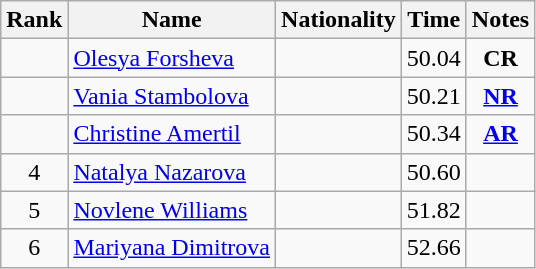<table class="wikitable sortable" style="text-align:center">
<tr>
<th>Rank</th>
<th>Name</th>
<th>Nationality</th>
<th>Time</th>
<th>Notes</th>
</tr>
<tr>
<td></td>
<td align="left"><a href='#'>Olesya Forsheva</a></td>
<td align=left></td>
<td>50.04</td>
<td><strong>CR</strong></td>
</tr>
<tr>
<td></td>
<td align="left"><a href='#'>Vania Stambolova</a></td>
<td align=left></td>
<td>50.21</td>
<td><strong><a href='#'>NR</a></strong></td>
</tr>
<tr>
<td></td>
<td align="left"><a href='#'>Christine Amertil</a></td>
<td align=left></td>
<td>50.34</td>
<td><strong><a href='#'>AR</a></strong></td>
</tr>
<tr>
<td>4</td>
<td align="left"><a href='#'>Natalya Nazarova</a></td>
<td align=left></td>
<td>50.60</td>
<td></td>
</tr>
<tr>
<td>5</td>
<td align="left"><a href='#'>Novlene Williams</a></td>
<td align=left></td>
<td>51.82</td>
<td></td>
</tr>
<tr>
<td>6</td>
<td align="left"><a href='#'>Mariyana Dimitrova</a></td>
<td align=left></td>
<td>52.66</td>
<td></td>
</tr>
</table>
